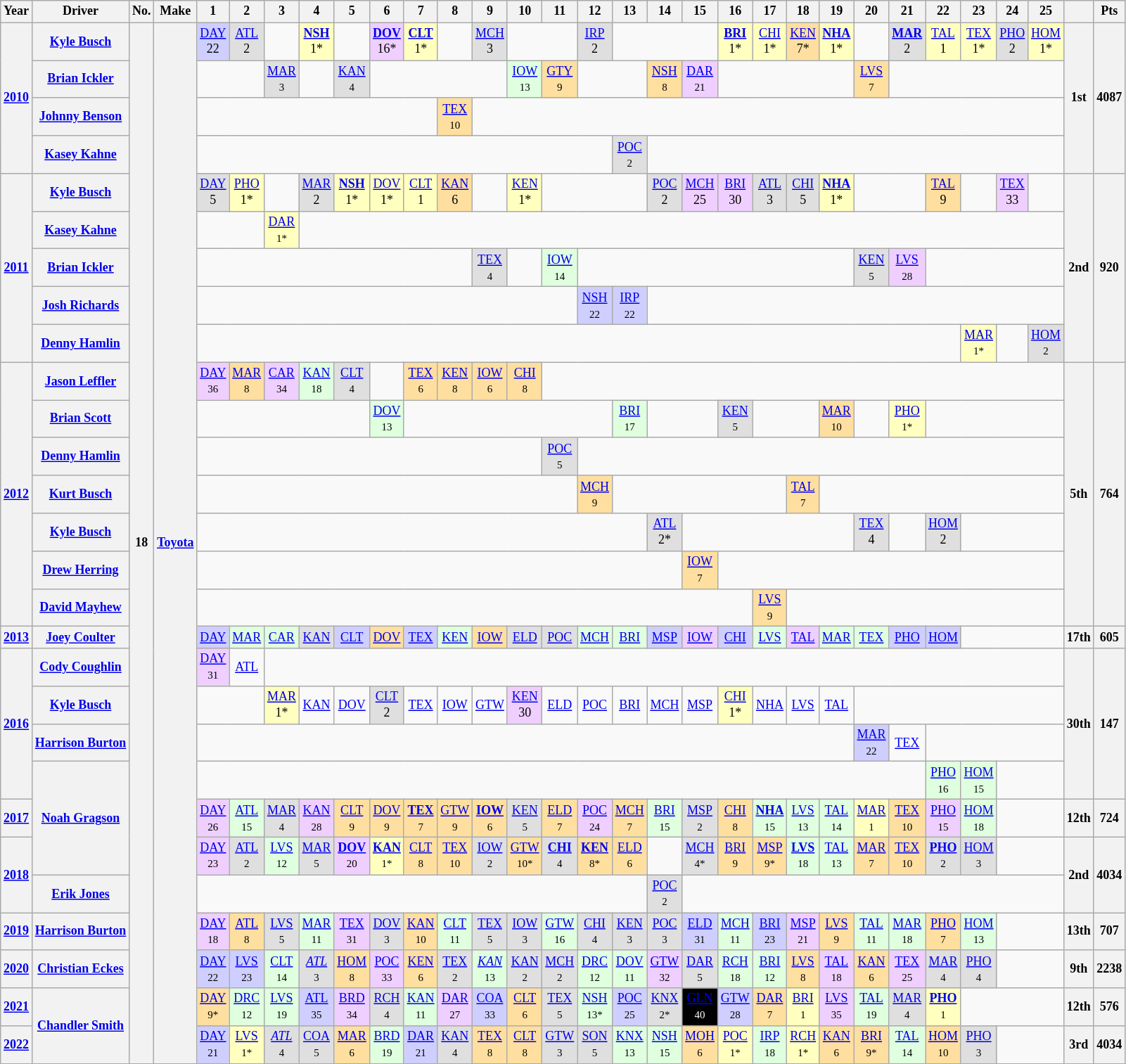<table class="wikitable mw-collapsible mw-collapsed" style="text-align:center; font-size:75%">
<tr>
<th>Year</th>
<th>Driver</th>
<th>No.</th>
<th>Make</th>
<th>1</th>
<th>2</th>
<th>3</th>
<th>4</th>
<th>5</th>
<th>6</th>
<th>7</th>
<th>8</th>
<th>9</th>
<th>10</th>
<th>11</th>
<th>12</th>
<th>13</th>
<th>14</th>
<th>15</th>
<th>16</th>
<th>17</th>
<th>18</th>
<th>19</th>
<th>20</th>
<th>21</th>
<th>22</th>
<th>23</th>
<th>24</th>
<th>25</th>
<th></th>
<th>Pts</th>
</tr>
<tr>
<th rowspan=4><a href='#'>2010</a></th>
<th><a href='#'>Kyle Busch</a></th>
<th rowspan=28>18</th>
<th rowspan=28><a href='#'>Toyota</a></th>
<td style="background:#cfcfff;"><a href='#'>DAY</a><br>22</td>
<td style="background:#dfdfdf;"><a href='#'>ATL</a><br>2</td>
<td></td>
<td style="background:#FFFFBF;"><strong><a href='#'>NSH</a></strong><br>1*</td>
<td></td>
<td style="background:#EFCFFF;"><strong><a href='#'>DOV</a></strong><br>16*</td>
<td style="background:#FFFFBF;"><strong><a href='#'>CLT</a></strong><br>1*</td>
<td></td>
<td style="background:#dfdfdf;"><a href='#'>MCH</a><br>3</td>
<td colspan=2></td>
<td style="background:#dfdfdf;"><a href='#'>IRP</a><br>2</td>
<td colspan=3></td>
<td style="background:#FFFFBF;"><strong><a href='#'>BRI</a></strong><br>1*</td>
<td style="background:#FFFFBF;"><a href='#'>CHI</a><br>1*</td>
<td style="background:#ffdf9f;"><a href='#'>KEN</a><br>7*</td>
<td style="background:#FFFFBF;"><strong><a href='#'>NHA</a></strong><br>1*</td>
<td></td>
<td style="background:#dfdfdf;"><strong><a href='#'>MAR</a></strong><br>2</td>
<td style="background:#FFFFBF;"><a href='#'>TAL</a><br>1</td>
<td style="background:#FFFFBF;"><a href='#'>TEX</a><br>1*</td>
<td style="background:#dfdfdf;"><a href='#'>PHO</a><br>2</td>
<td style="background:#FFFFBF;"><a href='#'>HOM</a><br>1*</td>
<th rowspan=4>1st</th>
<th rowspan=4>4087</th>
</tr>
<tr>
<th><a href='#'>Brian Ickler</a></th>
<td colspan=2></td>
<td style="background:#DFDFDF;"><a href='#'>MAR</a><br><small>3</small></td>
<td></td>
<td style="background:#DFDFDF;"><a href='#'>KAN</a><br><small>4</small></td>
<td colspan=4></td>
<td style="background:#DFFFDF;"><a href='#'>IOW</a><br><small>13</small></td>
<td style="background:#FFDF9F;"><a href='#'>GTY</a><br><small>9</small></td>
<td colspan=2></td>
<td style="background:#FFDF9F;"><a href='#'>NSH</a><br><small>8</small></td>
<td style="background:#EFCFFF;"><a href='#'>DAR</a><br><small>21</small></td>
<td colspan=4></td>
<td style="background:#FFDF9F;"><a href='#'>LVS</a><br><small>7</small></td>
<td colspan=5></td>
</tr>
<tr>
<th><a href='#'>Johnny Benson</a></th>
<td colspan=7></td>
<td style="background:#FFDF9F;"><a href='#'>TEX</a><br><small>10</small></td>
<td colspan=17></td>
</tr>
<tr>
<th><a href='#'>Kasey Kahne</a></th>
<td colspan=12></td>
<td style="background:#DFDFDF;"><a href='#'>POC</a><br><small>2</small></td>
<td colspan=12></td>
</tr>
<tr>
<th rowspan=5><a href='#'>2011</a></th>
<th><a href='#'>Kyle Busch</a></th>
<td style="background:#DFDFDF;"><a href='#'>DAY</a><br>5</td>
<td style="background:#FFFFBF;"><a href='#'>PHO</a><br>1*</td>
<td></td>
<td style="background:#DFDFDF;"><a href='#'>MAR</a><br>2</td>
<td style="background:#FFFFBF;"><strong><a href='#'>NSH</a></strong><br>1*</td>
<td style="background:#FFFFBF;"><a href='#'>DOV</a><br>1*</td>
<td style="background:#FFFFBF;"><a href='#'>CLT</a><br>1</td>
<td style="background:#FFDF9F;"><a href='#'>KAN</a><br>6</td>
<td></td>
<td style="background:#FFFFBF;"><a href='#'>KEN</a><br>1*</td>
<td colspan=3></td>
<td style="background:#DFDFDF;"><a href='#'>POC</a><br>2</td>
<td style="background:#EFCFFF;"><a href='#'>MCH</a><br>25</td>
<td style="background:#EFCFFF;"><a href='#'>BRI</a><br>30</td>
<td style="background:#DFDFDF;"><a href='#'>ATL</a><br>3</td>
<td style="background:#DFDFDF;"><a href='#'>CHI</a><br>5</td>
<td style="background:#FFFFBF;"><strong><a href='#'>NHA</a></strong><br>1*</td>
<td colspan=2></td>
<td style="background:#FFDF9F;"><a href='#'>TAL</a><br>9</td>
<td></td>
<td style="background:#EFCFFF;"><a href='#'>TEX</a><br>33</td>
<td></td>
<th rowspan=5>2nd</th>
<th rowspan=5>920</th>
</tr>
<tr>
<th><a href='#'>Kasey Kahne</a></th>
<td colspan=2></td>
<td style="background:#FFFFBF;"><a href='#'>DAR</a><br><small>1*</small></td>
<td colspan=22></td>
</tr>
<tr>
<th><a href='#'>Brian Ickler</a></th>
<td colspan=8></td>
<td style="background:#DFDFDF;"><a href='#'>TEX</a><br><small>4</small></td>
<td></td>
<td style="background:#DFFFDF;"><a href='#'>IOW</a><br><small>14</small></td>
<td colspan=8></td>
<td style="background:#DFDFDF;"><a href='#'>KEN</a><br><small>5</small></td>
<td style="background:#EFCFFF;"><a href='#'>LVS</a><br><small>28</small></td>
<td colspan=4></td>
</tr>
<tr>
<th><a href='#'>Josh Richards</a></th>
<td colspan=11></td>
<td style="background:#CFCFFF;"><a href='#'>NSH</a><br><small>22</small></td>
<td style="background:#CFCFFF;"><a href='#'>IRP</a><br><small>22</small></td>
<td colspan=12></td>
</tr>
<tr>
<th><a href='#'>Denny Hamlin</a></th>
<td colspan=22></td>
<td style="background:#FFFFBF;"><a href='#'>MAR</a><br><small>1*</small></td>
<td></td>
<td style="background:#DFDFDF;"><a href='#'>HOM</a><br><small>2</small></td>
</tr>
<tr>
<th rowspan=7><a href='#'>2012</a></th>
<th><a href='#'>Jason Leffler</a></th>
<td style="background:#EFCFFF;"><a href='#'>DAY</a><br><small>36</small></td>
<td style="background:#FFDF9F;"><a href='#'>MAR</a><br><small>8</small></td>
<td style="background:#EFCFFF;"><a href='#'>CAR</a><br><small>34</small></td>
<td style="background:#DFFFDF;"><a href='#'>KAN</a><br><small>18</small></td>
<td style="background:#DFDFDF;"><a href='#'>CLT</a><br><small>4</small></td>
<td></td>
<td style="background:#FFDF9F;"><a href='#'>TEX</a><br><small>6</small></td>
<td style="background:#FFDF9F;"><a href='#'>KEN</a><br><small>8</small></td>
<td style="background:#FFDF9F;"><a href='#'>IOW</a><br><small>6</small></td>
<td style="background:#FFDF9F;"><a href='#'>CHI</a><br><small>8</small></td>
<td colspan=15></td>
<th rowspan=7>5th</th>
<th rowspan=7>764</th>
</tr>
<tr>
<th><a href='#'>Brian Scott</a></th>
<td colspan=5></td>
<td style="background:#DFFFDF;"><a href='#'>DOV</a><br><small>13</small></td>
<td colspan=6></td>
<td style="background:#DFFFDF;"><a href='#'>BRI</a><br><small>17</small></td>
<td colspan=2></td>
<td style="background:#DFDFDF;"><a href='#'>KEN</a><br><small>5</small></td>
<td colspan=2></td>
<td style="background:#FFDF9F;"><a href='#'>MAR</a><br><small>10</small></td>
<td></td>
<td style="background:#FFFFBF;"><a href='#'>PHO</a><br><small>1*</small></td>
<td colspan=4></td>
</tr>
<tr>
<th><a href='#'>Denny Hamlin</a></th>
<td colspan=10></td>
<td style="background:#DFDFDF;"><a href='#'>POC</a><br><small>5</small></td>
<td colspan=14></td>
</tr>
<tr>
<th><a href='#'>Kurt Busch</a></th>
<td colspan=11></td>
<td style="background:#FFDF9F;"><a href='#'>MCH</a><br><small>9</small></td>
<td colspan=5></td>
<td style="background:#FFDF9F;"><a href='#'>TAL</a><br><small>7</small></td>
<td colspan=7></td>
</tr>
<tr>
<th><a href='#'>Kyle Busch</a></th>
<td colspan=13></td>
<td style="background:#DFDFDF;"><a href='#'>ATL</a><br>2*</td>
<td colspan=5></td>
<td style="background:#DFDFDF;"><a href='#'>TEX</a><br>4</td>
<td></td>
<td style="background:#DFDFDF;"><a href='#'>HOM</a><br>2</td>
<td colspan=3></td>
</tr>
<tr>
<th><a href='#'>Drew Herring</a></th>
<td colspan=14></td>
<td style="background:#FFDF9F;"><a href='#'>IOW</a><br><small>7</small></td>
<td colspan=10></td>
</tr>
<tr>
<th><a href='#'>David Mayhew</a></th>
<td colspan=16></td>
<td style="background:#FFDF9F;"><a href='#'>LVS</a><br><small>9</small></td>
<td colspan=8></td>
</tr>
<tr>
<th><a href='#'>2013</a></th>
<th><a href='#'>Joey Coulter</a></th>
<td style="background:#CFCFFF;"><a href='#'>DAY</a><br></td>
<td style="background:#DFFFDF;"><a href='#'>MAR</a><br></td>
<td style="background:#DFFFDF;"><a href='#'>CAR</a><br></td>
<td style="background:#DFDFDF;"><a href='#'>KAN</a><br></td>
<td style="background:#CFCFFF;"><a href='#'>CLT</a><br></td>
<td style="background:#FFDF9F;"><a href='#'>DOV</a><br></td>
<td style="background:#CFCFFF;"><a href='#'>TEX</a><br></td>
<td style="background:#DFFFDF;"><a href='#'>KEN</a><br></td>
<td style="background:#FFDF9F;"><a href='#'>IOW</a><br></td>
<td style="background:#DFDFDF;"><a href='#'>ELD</a><br></td>
<td style="background:#DFDFDF;"><a href='#'>POC</a><br></td>
<td style="background:#DFFFDF;"><a href='#'>MCH</a><br></td>
<td style="background:#DFFFDF;"><a href='#'>BRI</a><br></td>
<td style="background:#CFCFFF;"><a href='#'>MSP</a><br></td>
<td style="background:#EFCFFF;"><a href='#'>IOW</a><br></td>
<td style="background:#CFCFFF;"><a href='#'>CHI</a><br></td>
<td style="background:#DFFFDF;"><a href='#'>LVS</a><br></td>
<td style="background:#EFCFFF;"><a href='#'>TAL</a><br></td>
<td style="background:#DFFFDF;"><a href='#'>MAR</a><br></td>
<td style="background:#DFFFDF;"><a href='#'>TEX</a><br></td>
<td style="background:#CFCFFF;"><a href='#'>PHO</a><br></td>
<td style="background:#CFCFFF;"><a href='#'>HOM</a><br></td>
<td colspan=3></td>
<th>17th</th>
<th>605</th>
</tr>
<tr>
<th rowspan=4><a href='#'>2016</a></th>
<th><a href='#'>Cody Coughlin</a></th>
<td style="background:#EFCFFF;"><a href='#'>DAY</a><br><small>31</small></td>
<td><a href='#'>ATL</a></td>
<td colspan=23></td>
<th rowspan=4>30th</th>
<th rowspan=4>147</th>
</tr>
<tr>
<th><a href='#'>Kyle Busch</a></th>
<td colspan=2></td>
<td style="background:#FFFFBF;"><a href='#'>MAR</a><br>1*</td>
<td><a href='#'>KAN</a></td>
<td><a href='#'>DOV</a></td>
<td style="background:#DFDFDF;"><a href='#'>CLT</a><br>2</td>
<td><a href='#'>TEX</a></td>
<td><a href='#'>IOW</a></td>
<td><a href='#'>GTW</a></td>
<td style="background:#EFCFFF;"><a href='#'>KEN</a><br>30</td>
<td><a href='#'>ELD</a></td>
<td><a href='#'>POC</a></td>
<td><a href='#'>BRI</a></td>
<td><a href='#'>MCH</a></td>
<td><a href='#'>MSP</a></td>
<td style="background:#FFFFBF;"><a href='#'>CHI</a><br>1*</td>
<td><a href='#'>NHA</a></td>
<td><a href='#'>LVS</a></td>
<td><a href='#'>TAL</a></td>
<td colspan=6></td>
</tr>
<tr>
<th><a href='#'>Harrison Burton</a></th>
<td colspan=19></td>
<td style="background:#CFCFFF;"><a href='#'>MAR</a><br><small>22</small></td>
<td><a href='#'>TEX</a></td>
<td colspan=4></td>
</tr>
<tr>
<th rowspan=3><a href='#'>Noah Gragson</a></th>
<td colspan=21></td>
<td style="background:#DFFFDF;"><a href='#'>PHO</a><br><small>16</small></td>
<td style="background:#DFFFDF;"><a href='#'>HOM</a><br><small>15</small></td>
<td colspan=2></td>
</tr>
<tr>
<th><a href='#'>2017</a></th>
<td style="background:#EFCFFF;"><a href='#'>DAY</a><br><small>26</small></td>
<td style="background:#DFFFDF;"><a href='#'>ATL</a><br><small>15</small></td>
<td style="background:#DFDFDF;"><a href='#'>MAR</a><br><small>4</small></td>
<td style="background:#EFCFFF;"><a href='#'>KAN</a><br><small>28</small></td>
<td style="background:#FFDF9F;"><a href='#'>CLT</a><br><small>9</small></td>
<td style="background:#FFDF9F;"><a href='#'>DOV</a><br><small>9</small></td>
<td style="background:#FFDF9F;"><strong><a href='#'>TEX</a></strong><br><small>7</small></td>
<td style="background:#FFDF9F;"><a href='#'>GTW</a><br><small>9</small></td>
<td style="background:#FFDF9F;"><strong><a href='#'>IOW</a></strong><br><small>6</small></td>
<td style="background:#DFDFDF;"><a href='#'>KEN</a><br><small>5</small></td>
<td style="background:#FFDF9F;"><a href='#'>ELD</a><br><small>7</small></td>
<td style="background:#EFCFFF;"><a href='#'>POC</a><br><small>24</small></td>
<td style="background:#FFDF9F;"><a href='#'>MCH</a><br><small>7</small></td>
<td style="background:#DFFFDF;"><a href='#'>BRI</a><br><small>15</small></td>
<td style="background:#DFDFDF;"><a href='#'>MSP</a><br><small>2</small></td>
<td style="background:#FFDF9F;"><a href='#'>CHI</a><br><small>8</small></td>
<td style="background:#DFFFDF;"><strong><a href='#'>NHA</a></strong><br><small>15</small></td>
<td style="background:#DFFFDF;"><a href='#'>LVS</a><br><small>13</small></td>
<td style="background:#DFFFDF;"><a href='#'>TAL</a><br><small>14</small></td>
<td style="background:#FFFFBF;"><a href='#'>MAR</a><br><small>1</small></td>
<td style="background:#FFDF9F;"><a href='#'>TEX</a><br><small>10</small></td>
<td style="background:#EFCFFF;"><a href='#'>PHO</a><br><small>15</small></td>
<td style="background:#DFFFDF;"><a href='#'>HOM</a><br><small>18</small></td>
<td colspan=2></td>
<th>12th</th>
<th>724</th>
</tr>
<tr>
<th rowspan=2><a href='#'>2018</a></th>
<td style="background:#EFCFFF;"><a href='#'>DAY</a><br><small>23</small></td>
<td style="background:#DFDFDF;"><a href='#'>ATL</a><br><small>2</small></td>
<td style="background:#DFFFDF;"><a href='#'>LVS</a><br><small>12</small></td>
<td style="background:#DFDFDF;"><a href='#'>MAR</a><br><small>5</small></td>
<td style="background:#EFCFFF;"><strong><a href='#'>DOV</a></strong><br><small>20</small></td>
<td style="background:#FFFFBF;"><strong><a href='#'>KAN</a></strong><br><small>1*</small></td>
<td style="background:#FFDF9F;"><a href='#'>CLT</a><br><small>8</small></td>
<td style="background:#FFDF9F;"><a href='#'>TEX</a><br><small>10</small></td>
<td style="background:#DFDFDF;"><a href='#'>IOW</a><br><small>2</small></td>
<td style="background:#FFDF9F;"><a href='#'>GTW</a><br><small>10*</small></td>
<td style="background:#DFDFDF;"><strong><a href='#'>CHI</a></strong><br><small>4</small></td>
<td style="background:#FFDF9F;"><strong><a href='#'>KEN</a></strong><br><small>8*</small></td>
<td style="background:#FFDF9F;"><a href='#'>ELD</a><br><small>6</small></td>
<td></td>
<td style="background:#DFDFDF;"><a href='#'>MCH</a><br><small>4*</small></td>
<td style="background:#FFDF9F;"><a href='#'>BRI</a><br><small>9</small></td>
<td style="background:#FFDF9F;"><a href='#'>MSP</a><br><small>9*</small></td>
<td style="background:#DFFFDF;"><strong><a href='#'>LVS</a></strong><br><small>18</small></td>
<td style="background:#DFFFDF;"><a href='#'>TAL</a><br><small>13</small></td>
<td style="background:#FFDF9F;"><a href='#'>MAR</a><br><small>7</small></td>
<td style="background:#FFDF9F;"><a href='#'>TEX</a><br><small>10</small></td>
<td style="background:#DFDFDF;"><strong><a href='#'>PHO</a></strong><br><small>2</small></td>
<td style="background:#DFDFDF;"><a href='#'>HOM</a><br><small>3</small></td>
<td colspan=2></td>
<th rowspan=2>2nd</th>
<th rowspan=2>4034</th>
</tr>
<tr>
<th><a href='#'>Erik Jones</a></th>
<td colspan=13></td>
<td style="background:#DFDFDF;"><a href='#'>POC</a><br><small>2</small></td>
<td colspan=11></td>
</tr>
<tr>
<th><a href='#'>2019</a></th>
<th><a href='#'>Harrison Burton</a></th>
<td style="background:#EFCFFF;"><a href='#'>DAY</a><br><small>18</small></td>
<td style="background:#FFDF9F;"><a href='#'>ATL</a><br><small>8</small></td>
<td style="background:#DFDFDF;"><a href='#'>LVS</a><br><small>5</small></td>
<td style="background:#DFFFDF;"><a href='#'>MAR</a><br><small>11</small></td>
<td style="background:#EFCFFF;"><a href='#'>TEX</a><br><small>31</small></td>
<td style="background:#DFDFDF;"><a href='#'>DOV</a><br><small>3</small></td>
<td style="background:#FFDF9F;"><a href='#'>KAN</a><br><small>10</small></td>
<td style="background:#DFFFDF;"><a href='#'>CLT</a><br><small>11</small></td>
<td style="background:#DFDFDF;"><a href='#'>TEX</a><br><small>5</small></td>
<td style="background:#DFDFDF;"><a href='#'>IOW</a><br><small>3</small></td>
<td style="background:#DFFFDF;"><a href='#'>GTW</a><br><small>16</small></td>
<td style="background:#DFDFDF;"><a href='#'>CHI</a><br><small>4</small></td>
<td style="background:#DFDFDF;"><a href='#'>KEN</a><br><small>3</small></td>
<td style="background:#DFDFDF;"><a href='#'>POC</a><br><small>3</small></td>
<td style="background:#CFCFFF;"><a href='#'>ELD</a><br><small>31</small></td>
<td style="background:#DFFFDF;"><a href='#'>MCH</a><br><small>11</small></td>
<td style="background:#CFCFFF;"><a href='#'>BRI</a><br><small>23</small></td>
<td style="background:#EFCFFF;"><a href='#'>MSP</a><br><small>21</small></td>
<td style="background:#FFDF9F;"><a href='#'>LVS</a><br><small>9</small></td>
<td style="background:#DFFFDF;"><a href='#'>TAL</a><br><small>11</small></td>
<td style="background:#DFFFDF;"><a href='#'>MAR</a><br><small>18</small></td>
<td style="background:#FFDF9F;"><a href='#'>PHO</a><br><small>7</small></td>
<td style="background:#DFFFDF;"><a href='#'>HOM</a><br><small>13</small></td>
<td colspan=2></td>
<th>13th</th>
<th>707</th>
</tr>
<tr>
<th><a href='#'>2020</a></th>
<th><a href='#'>Christian Eckes</a></th>
<td style="background:#CFCFFF;"><a href='#'>DAY</a><br><small>22</small></td>
<td style="background:#CFCFFF;"><a href='#'>LVS</a><br><small>23</small></td>
<td style="background:#DFFFDF;"><a href='#'>CLT</a><br><small>14</small></td>
<td style="background:#DFDFDF;"><em><a href='#'>ATL</a></em><br><small>3</small></td>
<td style="background:#FFDF9F;"><a href='#'>HOM</a><br><small>8</small></td>
<td style="background:#EFCFFF;"><a href='#'>POC</a><br><small>33</small></td>
<td style="background:#FFDF9F;"><a href='#'>KEN</a><br><small>6</small></td>
<td style="background:#DFDFDF;"><a href='#'>TEX</a><br><small>2</small></td>
<td style="background:#DFFFDF;"><em><a href='#'>KAN</a></em><br><small>13</small></td>
<td style="background:#DFDFDF;"><a href='#'>KAN</a><br><small>2</small></td>
<td style="background:#DFDFDF;"><a href='#'>MCH</a><br><small>2</small></td>
<td style="background:#DFFFDF;"><a href='#'>DRC</a><br><small>12</small></td>
<td style="background:#DFFFDF;"><a href='#'>DOV</a><br><small>11</small></td>
<td style="background:#EFCFFF;"><a href='#'>GTW</a><br><small>32</small></td>
<td style="background:#DFDFDF;"><a href='#'>DAR</a><br><small>5</small></td>
<td style="background:#DFFFDF;"><a href='#'>RCH</a><br><small>18</small></td>
<td style="background:#DFFFDF;"><a href='#'>BRI</a><br><small>12</small></td>
<td style="background:#FFDF9F;"><a href='#'>LVS</a><br><small>8</small></td>
<td style="background:#EFCFFF;"><a href='#'>TAL</a><br><small>18</small></td>
<td style="background:#FFDF9F;"><a href='#'>KAN</a><br><small>6</small></td>
<td style="background:#EFCFFF;"><a href='#'>TEX</a><br><small>25</small></td>
<td style="background:#DFDFDF;"><a href='#'>MAR</a><br><small>4</small></td>
<td style="background:#DFDFDF;"><a href='#'>PHO</a><br><small>4</small></td>
<td colspan=2></td>
<th>9th</th>
<th>2238</th>
</tr>
<tr>
<th><a href='#'>2021</a></th>
<th rowspan=2><a href='#'>Chandler Smith</a></th>
<td style="background:#FFDF9F;"><a href='#'>DAY</a><br><small>9*</small></td>
<td style="background:#DFFFDF;"><a href='#'>DRC</a><br><small>12</small></td>
<td style="background:#DFFFDF;"><a href='#'>LVS</a><br><small>19</small></td>
<td style="background:#CFCFFF;"><a href='#'>ATL</a><br><small>35</small></td>
<td style="background:#EFCFFF;"><a href='#'>BRD</a><br><small>34</small></td>
<td style="background:#DFDFDF;"><a href='#'>RCH</a><br><small>4</small></td>
<td style="background:#DFFFDF;"><a href='#'>KAN</a><br><small>11</small></td>
<td style="background:#EFCFFF;"><a href='#'>DAR</a><br><small>27</small></td>
<td style="background:#CFCFFF;"><a href='#'>COA</a><br><small>33</small></td>
<td style="background:#FFDF9F;"><a href='#'>CLT</a><br><small>6</small></td>
<td style="background:#DFDFDF;"><a href='#'>TEX</a><br><small>5</small></td>
<td style="background:#DFFFDF;"><a href='#'>NSH</a><br><small>13*</small></td>
<td style="background:#CFCFFF;"><a href='#'>POC</a><br><small>25</small></td>
<td style="background:#DFDFDF;"><a href='#'>KNX</a><br><small>2*</small></td>
<td style="background-color:#000000;color:white;"><a href='#'><span>GLN</span></a><br><small>40</small></td>
<td style="background:#CFCFFF;"><a href='#'>GTW</a><br><small>28</small></td>
<td style="background:#FFDF9F;"><a href='#'>DAR</a><br><small>7</small></td>
<td style="background:#FFFFBF;"><a href='#'>BRI</a><br><small>1</small></td>
<td style="background:#EFCFFF;"><a href='#'>LVS</a><br><small>35</small></td>
<td style="background:#DFFFDF;"><a href='#'>TAL</a><br><small>19</small></td>
<td style="background:#DFDFDF;"><a href='#'>MAR</a><br><small>4</small></td>
<td style="background:#FFFFBF;"><strong><a href='#'>PHO</a></strong><br><small>1</small></td>
<td colspan=3></td>
<th>12th</th>
<th>576</th>
</tr>
<tr>
<th><a href='#'>2022</a></th>
<td style="background:#CFCFFF;"><a href='#'>DAY</a><br><small>21</small></td>
<td style="background:#FFFFBF;"><a href='#'>LVS</a><br><small>1*</small></td>
<td style="background:#DFDFDF;"><em><a href='#'>ATL</a></em><br><small>4</small></td>
<td style="background:#DFDFDF;"><a href='#'>COA</a><br><small>5</small></td>
<td style="background:#FFDF9F;"><a href='#'>MAR</a><br><small>6</small></td>
<td style="background:#DFFFDF;"><a href='#'>BRD</a><br><small>19</small></td>
<td style="background:#CFCFFF;"><a href='#'>DAR</a><br><small>21</small></td>
<td style="background:#DFDFDF;"><a href='#'>KAN</a><br><small>4</small></td>
<td style="background:#FFDF9F;"><a href='#'>TEX</a><br><small>8</small></td>
<td style="background:#FFDF9F;"><a href='#'>CLT</a><br><small>8</small></td>
<td style="background:#DFDFDF;"><a href='#'>GTW</a><br><small>3</small></td>
<td style="background:#DFDFDF;"><a href='#'>SON</a><br><small>5</small></td>
<td style="background:#DFFFDF;"><a href='#'>KNX</a><br><small>13</small></td>
<td style="background:#DFFFDF;"><a href='#'>NSH</a><br><small>15</small></td>
<td style="background:#FFDF9F;"><a href='#'>MOH</a><br><small>6</small></td>
<td style="background:#FFFFBF;"><a href='#'>POC</a><br><small>1*</small></td>
<td style="background:#DFFFDF;"><a href='#'>IRP</a><br><small>18</small></td>
<td style="background:#FFFFBF;"><a href='#'>RCH</a><br><small>1*</small></td>
<td style="background:#FFDF9F;"><a href='#'>KAN</a><br><small>6</small></td>
<td style="background:#FFDF9F;"><a href='#'>BRI</a><br><small>9*</small></td>
<td style="background:#DFFFDF;"><a href='#'>TAL</a><br><small>14</small></td>
<td style="background:#FFDF9F;"><a href='#'>HOM</a><br><small>10</small></td>
<td style="background:#DFDFDF;"><a href='#'>PHO</a><br><small>3</small></td>
<td colspan=2></td>
<th>3rd</th>
<th>4034</th>
</tr>
<tr>
</tr>
</table>
